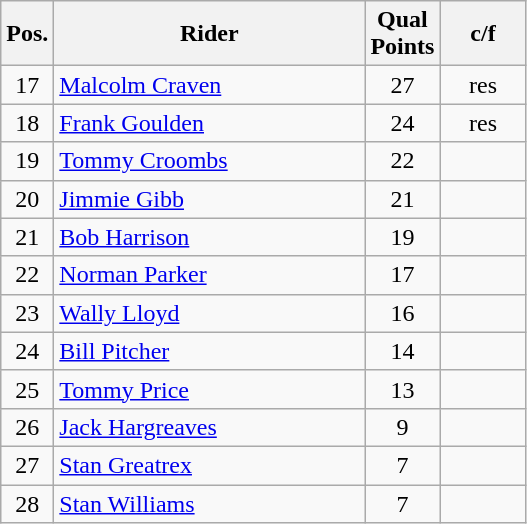<table class=wikitable>
<tr>
<th width=25px>Pos.</th>
<th width=200px>Rider</th>
<th width=40px>Qual Points</th>
<th width=50px>c/f</th>
</tr>
<tr align=center >
<td>17</td>
<td align=left> <a href='#'>Malcolm Craven</a></td>
<td>27</td>
<td>res</td>
</tr>
<tr align=center >
<td>18</td>
<td align=left> <a href='#'>Frank Goulden</a></td>
<td>24</td>
<td>res</td>
</tr>
<tr align=center>
<td>19</td>
<td align=left> <a href='#'>Tommy Croombs</a></td>
<td>22</td>
<td></td>
</tr>
<tr align=center>
<td>20</td>
<td align=left> <a href='#'>Jimmie Gibb</a></td>
<td>21</td>
<td></td>
</tr>
<tr align=center>
<td>21</td>
<td align=left> <a href='#'>Bob Harrison</a></td>
<td>19</td>
<td></td>
</tr>
<tr align=center>
<td>22</td>
<td align=left> <a href='#'>Norman Parker</a></td>
<td>17</td>
<td></td>
</tr>
<tr align=center>
<td>23</td>
<td align=left> <a href='#'>Wally Lloyd</a></td>
<td>16</td>
<td></td>
</tr>
<tr align=center>
<td>24</td>
<td align=left> <a href='#'>Bill Pitcher</a></td>
<td>14</td>
<td></td>
</tr>
<tr align=center>
<td>25</td>
<td align=left> <a href='#'>Tommy Price</a></td>
<td>13</td>
<td></td>
</tr>
<tr align=center>
<td>26</td>
<td align=left> <a href='#'>Jack Hargreaves</a></td>
<td>9</td>
<td></td>
</tr>
<tr align=center>
<td>27</td>
<td align=left> <a href='#'>Stan Greatrex</a></td>
<td>7</td>
<td></td>
</tr>
<tr align=center>
<td>28</td>
<td align=left> <a href='#'>Stan Williams</a></td>
<td>7</td>
<td></td>
</tr>
</table>
